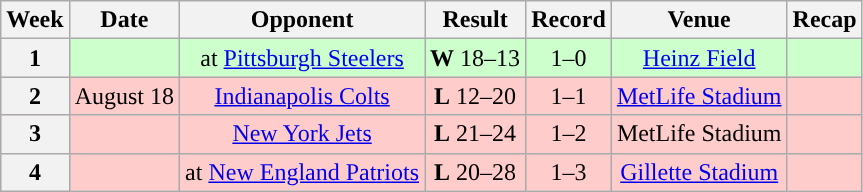<table class="wikitable" style="text-align:center">
<tr>
<th>Week</th>
<th>Date</th>
<th>Opponent</th>
<th>Result</th>
<th>Record</th>
<th>Venue</th>
<th>Recap</th>
</tr>
<tr style="background:#cfc">
<th>1</th>
<td></td>
<td>at <a href='#'>Pittsburgh Steelers</a></td>
<td><strong>W</strong> 18–13</td>
<td>1–0</td>
<td><a href='#'>Heinz Field</a></td>
<td></td>
</tr>
<tr style="background:#fcc">
<th>2</th>
<td>August 18</td>
<td><a href='#'>Indianapolis Colts</a></td>
<td><strong>L</strong> 12–20</td>
<td>1–1</td>
<td><a href='#'>MetLife Stadium</a></td>
<td></td>
</tr>
<tr style="background:#fcc">
<th>3</th>
<td></td>
<td><a href='#'>New York Jets</a></td>
<td><strong>L</strong> 21–24 </td>
<td>1–2</td>
<td>MetLife Stadium</td>
<td></td>
</tr>
<tr style="background:#fcc">
<th>4</th>
<td></td>
<td>at <a href='#'>New England Patriots</a></td>
<td><strong>L</strong> 20–28</td>
<td>1–3</td>
<td><a href='#'>Gillette Stadium</a></td>
<td></td>
</tr>
</table>
